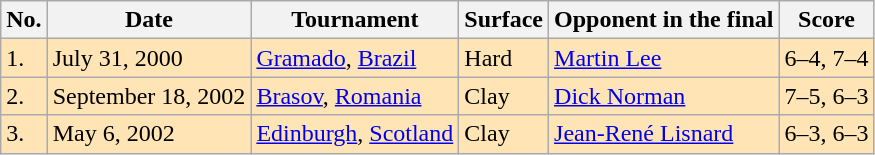<table class="sortable wikitable">
<tr>
<th>No.</th>
<th>Date</th>
<th>Tournament</th>
<th>Surface</th>
<th>Opponent in the final</th>
<th>Score</th>
</tr>
<tr bgcolor="moccasin">
<td>1.</td>
<td>July 31, 2000</td>
<td><a href='#'>Gramado</a>, <a href='#'>Brazil</a></td>
<td>Hard</td>
<td> <a href='#'>Martin Lee</a></td>
<td>6–4, 7–4</td>
</tr>
<tr bgcolor="moccasin">
<td>2.</td>
<td>September 18, 2002</td>
<td><a href='#'>Brasov</a>, <a href='#'>Romania</a></td>
<td>Clay</td>
<td> <a href='#'>Dick Norman</a></td>
<td>7–5, 6–3</td>
</tr>
<tr bgcolor="moccasin">
<td>3.</td>
<td>May 6, 2002</td>
<td><a href='#'>Edinburgh</a>, <a href='#'>Scotland</a></td>
<td>Clay</td>
<td> <a href='#'>Jean-René Lisnard</a></td>
<td>6–3, 6–3</td>
</tr>
</table>
